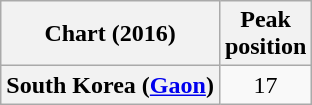<table class="wikitable plainrowheaders" style="text-align:center">
<tr>
<th scope="col">Chart (2016)</th>
<th scope="col">Peak<br>position</th>
</tr>
<tr>
<th scope="row">South Korea (<a href='#'>Gaon</a>)</th>
<td>17</td>
</tr>
</table>
